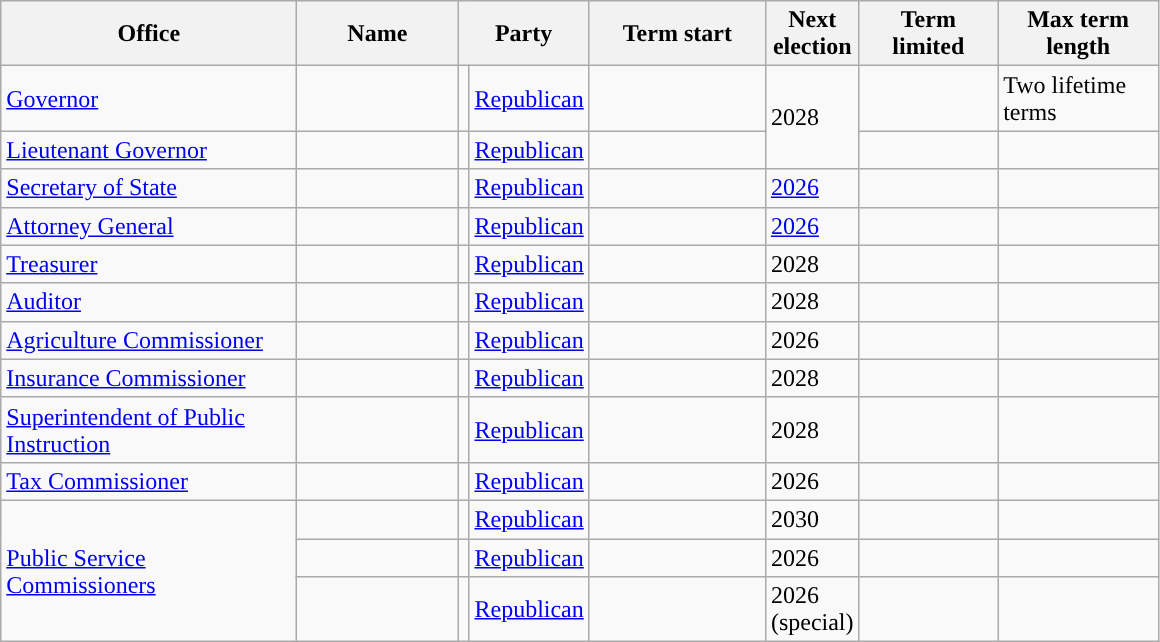<table class="sortable wikitable">
<tr>
<th scope="col" width=190>Office</th>
<th scope="col" width=100>Name</th>
<th scope="col" width=75 colspan=2>Party</th>
<th scope="col" width=110>Term start</th>
<th scope="col" width=50>Next election</th>
<th scope="col" width=85>Term limited</th>
<th scope="col" width=100>Max term length</th>
</tr>
<tr>
<td><a href='#'>Governor</a></td>
<td></td>
<td style="background-color:"></td>
<td><a href='#'>Republican</a></td>
<td></td>
<td rowspan=2>2028</td>
<td></td>
<td>Two lifetime terms</td>
</tr>
<tr>
<td><a href='#'>Lieutenant Governor</a></td>
<td></td>
<td style="background-color:"></td>
<td><a href='#'>Republican</a></td>
<td></td>
<td></td>
<td></td>
</tr>
<tr>
<td><a href='#'>Secretary of State</a></td>
<td></td>
<td style="background-color:"></td>
<td><a href='#'>Republican</a></td>
<td></td>
<td><a href='#'>2026</a></td>
<td></td>
<td></td>
</tr>
<tr>
<td><a href='#'>Attorney General</a></td>
<td></td>
<td style="background-color:"></td>
<td><a href='#'>Republican</a></td>
<td></td>
<td><a href='#'>2026</a></td>
<td></td>
<td></td>
</tr>
<tr>
<td><a href='#'>Treasurer</a></td>
<td></td>
<td style="background-color:"></td>
<td><a href='#'>Republican</a></td>
<td></td>
<td>2028</td>
<td></td>
<td></td>
</tr>
<tr>
<td><a href='#'>Auditor</a></td>
<td></td>
<td style="background-color:"></td>
<td><a href='#'>Republican</a></td>
<td></td>
<td>2028</td>
<td></td>
<td></td>
</tr>
<tr>
<td><a href='#'>Agriculture Commissioner</a></td>
<td></td>
<td style="background-color:"></td>
<td><a href='#'>Republican</a></td>
<td></td>
<td>2026</td>
<td></td>
<td></td>
</tr>
<tr>
<td><a href='#'>Insurance Commissioner</a></td>
<td></td>
<td style="background-color:"></td>
<td><a href='#'>Republican</a></td>
<td></td>
<td>2028</td>
<td></td>
<td></td>
</tr>
<tr>
<td><a href='#'>Superintendent of Public Instruction</a></td>
<td></td>
<td style="background-color:"></td>
<td><a href='#'>Republican</a></td>
<td></td>
<td>2028</td>
<td></td>
<td></td>
</tr>
<tr>
<td><a href='#'>Tax Commissioner</a></td>
<td></td>
<td style="background-color:"></td>
<td><a href='#'>Republican</a></td>
<td></td>
<td>2026</td>
<td></td>
<td></td>
</tr>
<tr>
<td rowspan=3><a href='#'>Public Service Commissioners</a></td>
<td></td>
<td style="background-color:"></td>
<td><a href='#'>Republican</a></td>
<td></td>
<td>2030</td>
<td></td>
<td></td>
</tr>
<tr>
<td></td>
<td style="background-color:"></td>
<td><a href='#'>Republican</a></td>
<td></td>
<td>2026</td>
<td></td>
<td></td>
</tr>
<tr>
<td></td>
<td style="background-color:"></td>
<td><a href='#'>Republican</a></td>
<td></td>
<td>2026 (special)</td>
<td></td>
<td></td>
</tr>
</table>
